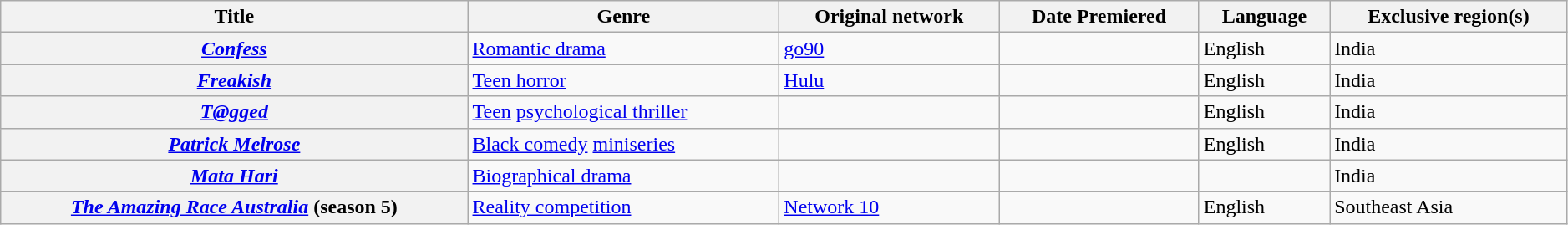<table class="wikitable plainrowheaders sortable" style="width:99%;">
<tr>
<th>Title</th>
<th>Genre</th>
<th>Original network</th>
<th>Date Premiered</th>
<th>Language</th>
<th>Exclusive region(s)</th>
</tr>
<tr>
<th scope="row"><em><a href='#'>Confess</a></em></th>
<td><a href='#'>Romantic drama</a></td>
<td><a href='#'>go90</a></td>
<td></td>
<td>English</td>
<td>India</td>
</tr>
<tr>
<th scope="row"><em><a href='#'>Freakish</a></em></th>
<td><a href='#'>Teen horror</a></td>
<td><a href='#'>Hulu</a></td>
<td></td>
<td>English</td>
<td>India</td>
</tr>
<tr>
<th scope="row"><em><a href='#'>T@gged</a></em></th>
<td><a href='#'>Teen</a> <a href='#'>psychological thriller</a></td>
<td></td>
<td></td>
<td>English</td>
<td>India</td>
</tr>
<tr>
<th scope="row"><em><a href='#'>Patrick Melrose</a></em></th>
<td><a href='#'>Black comedy</a> <a href='#'>miniseries</a></td>
<td></td>
<td></td>
<td>English</td>
<td>India</td>
</tr>
<tr>
<th scope="row"><em><a href='#'>Mata Hari</a></em></th>
<td><a href='#'>Biographical drama</a></td>
<td></td>
<td></td>
<td></td>
<td>India</td>
</tr>
<tr>
<th scope="row"><em><a href='#'>The Amazing Race Australia</a></em> (season 5)</th>
<td><a href='#'>Reality competition</a></td>
<td><a href='#'>Network 10</a></td>
<td></td>
<td>English</td>
<td>Southeast Asia</td>
</tr>
</table>
